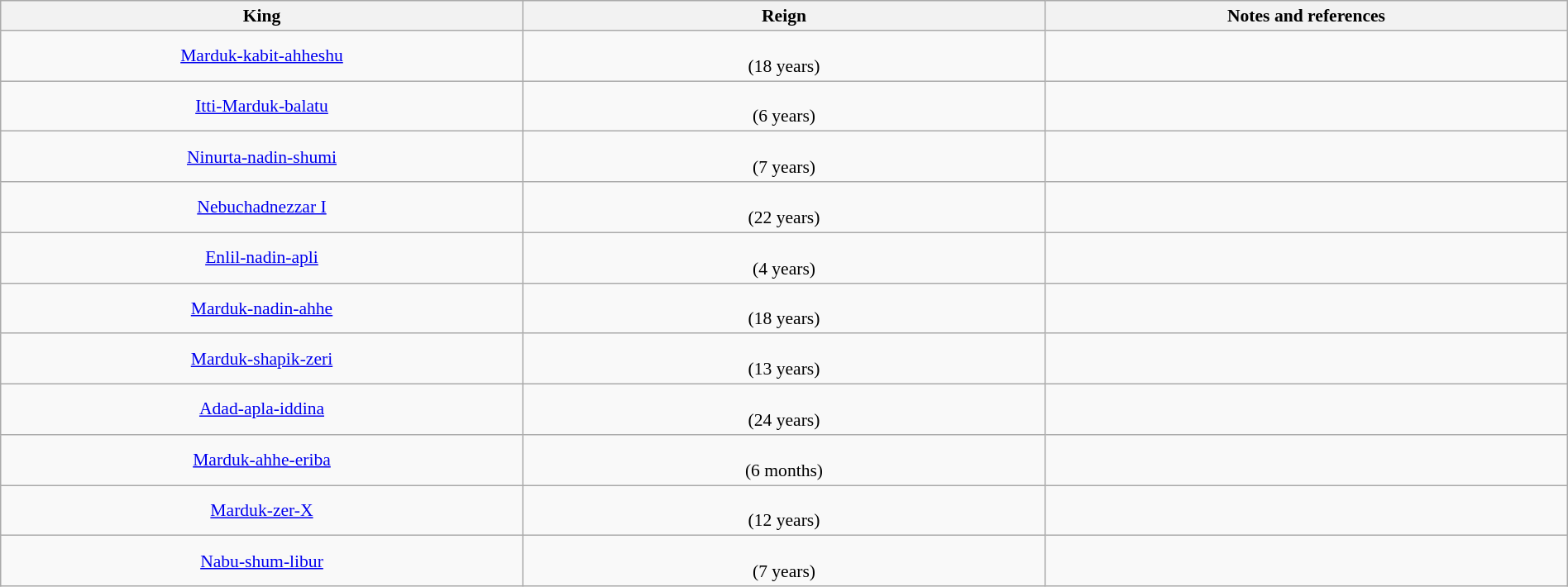<table class="wikitable" rules="all" style="width:100%;text-align:center;font-size:90%;empty-cells:show;">
<tr>
<th width="33.3333333333%">King</th>
<th width="33.3333333333%">Reign</th>
<th width="33.3333333333%">Notes and references</th>
</tr>
<tr>
<td><a href='#'>Marduk-kabit-ahheshu</a></td>
<td><br>(18 years)</td>
<td></td>
</tr>
<tr>
<td><a href='#'>Itti-Marduk-balatu</a></td>
<td><br>(6 years)</td>
<td></td>
</tr>
<tr>
<td><a href='#'>Ninurta-nadin-shumi</a></td>
<td><br>(7 years)</td>
<td></td>
</tr>
<tr>
<td><a href='#'>Nebuchadnezzar I</a></td>
<td><br>(22 years)</td>
<td></td>
</tr>
<tr>
<td><a href='#'>Enlil-nadin-apli</a></td>
<td><br>(4 years)</td>
<td></td>
</tr>
<tr>
<td><a href='#'>Marduk-nadin-ahhe</a></td>
<td><br>(18 years)</td>
<td></td>
</tr>
<tr>
<td><a href='#'>Marduk-shapik-zeri</a></td>
<td><br>(13 years)</td>
<td></td>
</tr>
<tr>
<td><a href='#'>Adad-apla-iddina</a></td>
<td><br>(24 years)</td>
<td></td>
</tr>
<tr>
<td><a href='#'>Marduk-ahhe-eriba</a></td>
<td><br>(6 months)</td>
<td></td>
</tr>
<tr>
<td><a href='#'>Marduk-zer-X</a></td>
<td><br>(12 years)</td>
<td></td>
</tr>
<tr>
<td><a href='#'>Nabu-shum-libur</a></td>
<td><br>(7 years)</td>
<td></td>
</tr>
</table>
